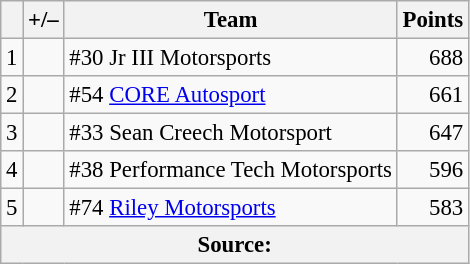<table class="wikitable" style="font-size: 95%;">
<tr>
<th scope="col"></th>
<th scope="col">+/–</th>
<th scope="col">Team</th>
<th scope="col">Points</th>
</tr>
<tr>
<td align=center>1</td>
<td align="left"></td>
<td> #30 Jr III Motorsports</td>
<td align=right>688</td>
</tr>
<tr>
<td align=center>2</td>
<td align="left"></td>
<td> #54 <a href='#'>CORE Autosport</a></td>
<td align=right>661</td>
</tr>
<tr>
<td align=center>3</td>
<td align="left"></td>
<td> #33 Sean Creech Motorsport</td>
<td align=right>647</td>
</tr>
<tr>
<td align=center>4</td>
<td align="left"></td>
<td> #38 Performance Tech Motorsports</td>
<td align=right>596</td>
</tr>
<tr>
<td align=center>5</td>
<td align="left"></td>
<td> #74 <a href='#'>Riley Motorsports</a></td>
<td align=right>583</td>
</tr>
<tr>
<th colspan=5>Source:</th>
</tr>
</table>
